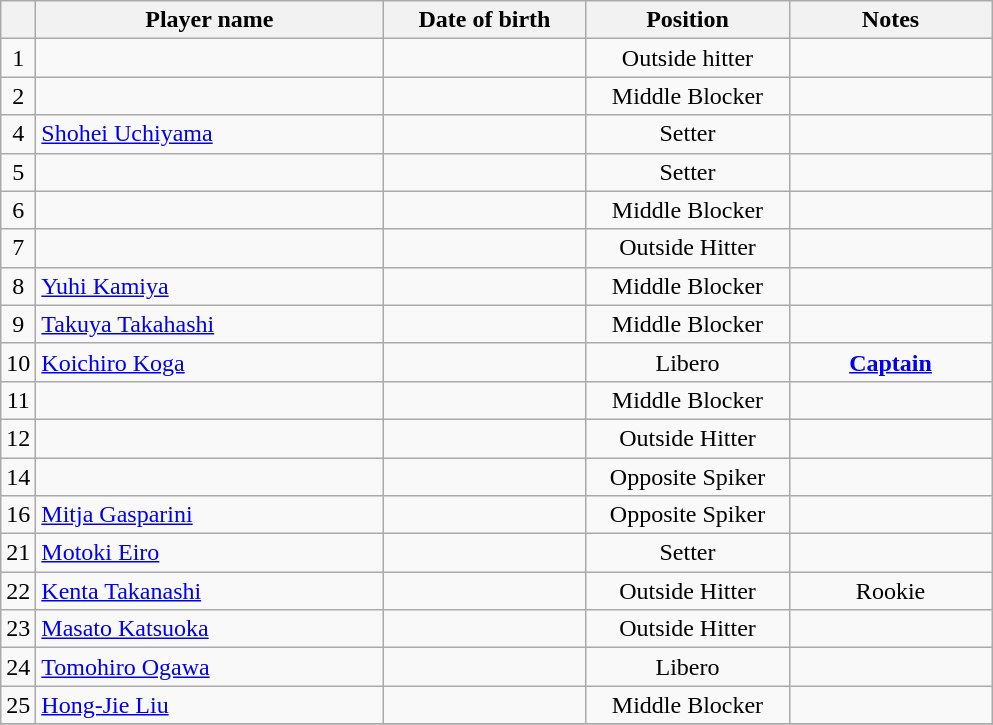<table class="wikitable sortable" style="font-size:100%; text-align:center;">
<tr>
<th></th>
<th style="width:14em">Player name</th>
<th style="width:8em">Date of birth</th>
<th style="width:8em">Position</th>
<th style="width:8em">Notes</th>
</tr>
<tr>
<td>1</td>
<td align=left> </td>
<td align=right></td>
<td>Outside hitter</td>
<td></td>
</tr>
<tr>
<td>2</td>
<td align=left> </td>
<td align=right></td>
<td>Middle Blocker</td>
<td></td>
</tr>
<tr>
<td>4</td>
<td align=left> <a href='#'>Shohei Uchiyama</a></td>
<td align=right></td>
<td>Setter</td>
<td></td>
</tr>
<tr>
<td>5</td>
<td align=left> </td>
<td align=right></td>
<td>Setter</td>
<td></td>
</tr>
<tr>
<td>6</td>
<td align=left> </td>
<td align=right></td>
<td>Middle Blocker</td>
<td></td>
</tr>
<tr>
<td>7</td>
<td align=left> </td>
<td align=right></td>
<td>Outside Hitter</td>
<td></td>
</tr>
<tr>
<td>8</td>
<td align=left> <a href='#'>Yuhi Kamiya</a></td>
<td align=right></td>
<td>Middle Blocker</td>
<td></td>
</tr>
<tr>
<td>9</td>
<td align=left> <a href='#'>Takuya Takahashi</a></td>
<td align=right></td>
<td>Middle Blocker</td>
<td></td>
</tr>
<tr>
<td>10</td>
<td align=left> <a href='#'>Koichiro Koga</a></td>
<td align=right></td>
<td>Libero</td>
<td><strong><a href='#'>Captain</a></strong></td>
</tr>
<tr>
<td>11</td>
<td align=left> </td>
<td align=right></td>
<td>Middle Blocker</td>
<td></td>
</tr>
<tr>
<td>12</td>
<td align=left> </td>
<td align=right></td>
<td>Outside Hitter</td>
<td></td>
</tr>
<tr>
<td>14</td>
<td align=left> </td>
<td align=right></td>
<td>Opposite Spiker</td>
<td></td>
</tr>
<tr>
<td>16</td>
<td align=left> <a href='#'>Mitja Gasparini</a></td>
<td align=right></td>
<td>Opposite Spiker</td>
<td></td>
</tr>
<tr>
<td>21</td>
<td align=left> <a href='#'>Motoki Eiro</a></td>
<td align=right></td>
<td>Setter</td>
<td></td>
</tr>
<tr>
<td>22</td>
<td align=left> <a href='#'>Kenta Takanashi</a></td>
<td align=right></td>
<td>Outside Hitter</td>
<td>Rookie</td>
</tr>
<tr>
<td>23</td>
<td align=left> <a href='#'>Masato Katsuoka</a></td>
<td align=right></td>
<td>Outside Hitter</td>
<td></td>
</tr>
<tr>
<td>24</td>
<td align=left> <a href='#'>Tomohiro Ogawa</a></td>
<td align=right></td>
<td>Libero</td>
<td></td>
</tr>
<tr>
<td>25</td>
<td align=left> <a href='#'>Hong-Jie Liu</a></td>
<td align=right></td>
<td>Middle Blocker</td>
<td></td>
</tr>
<tr>
</tr>
</table>
